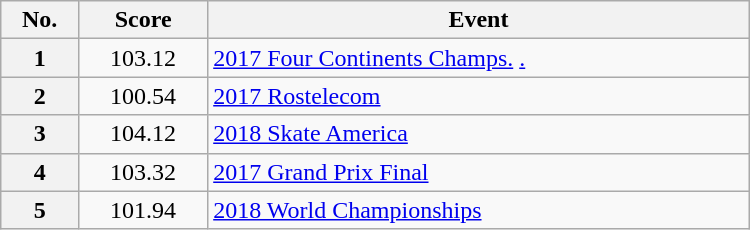<table class="wikitable" width="500px" style="text-align:center; float:left; margin-right:1em">
<tr>
<th scope="col">No.</th>
<th scope="col">Score</th>
<th scope="col">Event</th>
</tr>
<tr>
<th scope="row">1</th>
<td>103.12</td>
<td align="left"> <a href='#'>2017 Four Continents Champs.</a> <a href='#'>.</a></td>
</tr>
<tr>
<th scope="row">2</th>
<td>100.54</td>
<td align="left"> <a href='#'>2017 Rostelecom</a></td>
</tr>
<tr>
<th scope="row">3</th>
<td>104.12</td>
<td align="left"> <a href='#'>2018 Skate America</a></td>
</tr>
<tr>
<th scope="row">4</th>
<td>103.32</td>
<td align="left"> <a href='#'>2017 Grand Prix Final</a></td>
</tr>
<tr>
<th scope="row">5</th>
<td>101.94</td>
<td align="left"> <a href='#'>2018 World Championships</a></td>
</tr>
</table>
